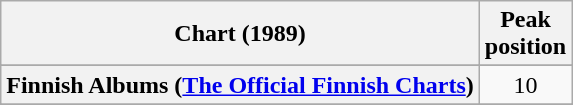<table class="wikitable sortable plainrowheaders" style="text-align:center">
<tr>
<th scope="col">Chart (1989)</th>
<th scope="col">Peak<br>position</th>
</tr>
<tr>
</tr>
<tr>
</tr>
<tr>
</tr>
<tr>
</tr>
<tr>
<th scope="row">Finnish Albums (<a href='#'>The Official Finnish Charts</a>)</th>
<td align="center">10</td>
</tr>
<tr>
</tr>
<tr>
</tr>
<tr>
</tr>
<tr>
</tr>
<tr>
</tr>
<tr>
</tr>
<tr>
</tr>
</table>
